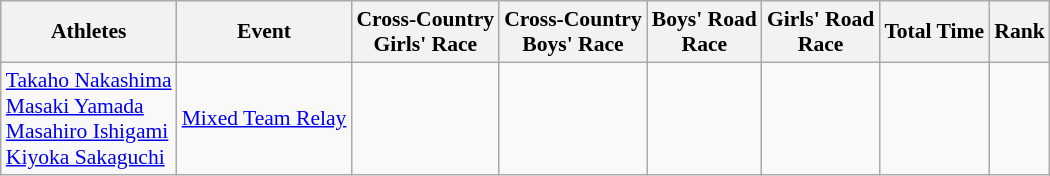<table class="wikitable" style="font-size:90%;">
<tr>
<th>Athletes</th>
<th>Event</th>
<th>Cross-Country<br>Girls' Race</th>
<th>Cross-Country<br>Boys' Race</th>
<th>Boys' Road<br>Race</th>
<th>Girls' Road<br>Race</th>
<th>Total Time</th>
<th>Rank</th>
</tr>
<tr align=center>
<td align=left><a href='#'>Takaho Nakashima</a><br><a href='#'>Masaki Yamada</a><br><a href='#'>Masahiro Ishigami</a><br><a href='#'>Kiyoka Sakaguchi</a></td>
<td align=left><a href='#'>Mixed Team Relay</a></td>
<td></td>
<td></td>
<td></td>
<td></td>
<td></td>
<td></td>
</tr>
</table>
